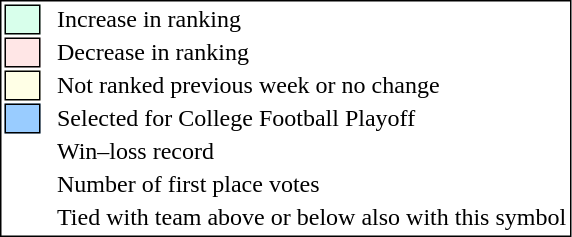<table style="border:1px solid black;">
<tr>
<td style="background:#D8FFEB; width:20px; border:1px solid black;"></td>
<td> </td>
<td>Increase in ranking</td>
</tr>
<tr>
<td style="background:#FFE6E6; width:20px; border:1px solid black;"></td>
<td> </td>
<td>Decrease in ranking</td>
</tr>
<tr>
<td style="background:#FFFFE6; width:20px; border:1px solid black;"></td>
<td> </td>
<td>Not ranked previous week or no change</td>
</tr>
<tr>
<td style="background:#9cf; width:20px; border:1px solid black;"></td>
<td> </td>
<td>Selected for College Football Playoff</td>
</tr>
<tr>
<td></td>
<td> </td>
<td>Win–loss record</td>
</tr>
<tr>
<td></td>
<td> </td>
<td>Number of first place votes</td>
</tr>
<tr>
<td></td>
<td></td>
<td>Tied with team above or below also with this symbol</td>
</tr>
</table>
